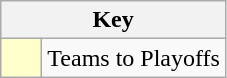<table class="wikitable" style="text-align: center;">
<tr>
<th colspan=2>Key</th>
</tr>
<tr>
<td style="background:#ffffcc; width:20px;"></td>
<td align=left>Teams to Playoffs</td>
</tr>
</table>
